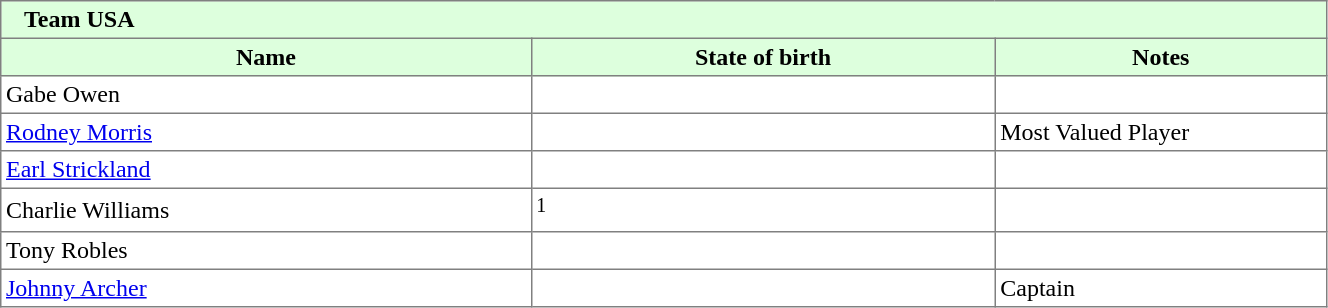<table border="1" cellpadding="3" width="70%" style="border-collapse: collapse;">
<tr bgcolor="#ddffdd">
<td colspan=3>   <strong>Team USA</strong></td>
</tr>
<tr bgcolor="#ddffdd">
<th width=40%>Name</th>
<th width=35%>State of birth</th>
<th width=25%>Notes</th>
</tr>
<tr>
<td>Gabe Owen</td>
<td></td>
<td></td>
</tr>
<tr>
<td><a href='#'>Rodney Morris</a></td>
<td></td>
<td>Most Valued Player</td>
</tr>
<tr>
<td><a href='#'>Earl Strickland</a></td>
<td></td>
<td></td>
</tr>
<tr>
<td>Charlie Williams</td>
<td><sup>1</sup></td>
<td></td>
</tr>
<tr>
<td>Tony Robles</td>
<td></td>
<td></td>
</tr>
<tr>
<td><a href='#'>Johnny Archer</a></td>
<td></td>
<td>Captain</td>
</tr>
</table>
